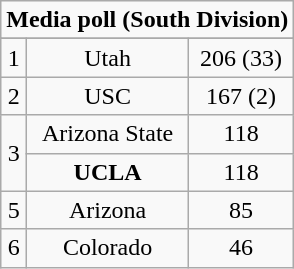<table class="wikitable" style="display: inline-table;">
<tr>
<td align="center" Colspan="3"><strong>Media poll (South Division)</strong></td>
</tr>
<tr align="center">
</tr>
<tr align="center">
<td>1</td>
<td>Utah</td>
<td>206 (33)</td>
</tr>
<tr align="center">
<td>2</td>
<td>USC</td>
<td>167 (2)</td>
</tr>
<tr align="center">
<td rowspan="2">3</td>
<td>Arizona State</td>
<td>118</td>
</tr>
<tr align="center">
<td><strong>UCLA</strong></td>
<td>118</td>
</tr>
<tr align="center">
<td>5</td>
<td>Arizona</td>
<td>85</td>
</tr>
<tr align="center">
<td>6</td>
<td>Colorado</td>
<td>46</td>
</tr>
</table>
